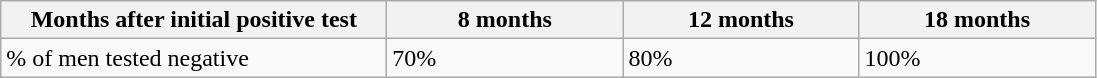<table class="wikitable">
<tr>
<th style="width:250px;">Months after initial positive test</th>
<th style="width:150px;">8 months</th>
<th style="width:150px;">12 months</th>
<th style="width:150px;">18 months</th>
</tr>
<tr>
<td>% of men tested negative</td>
<td>70%</td>
<td>80%</td>
<td>100%</td>
</tr>
</table>
